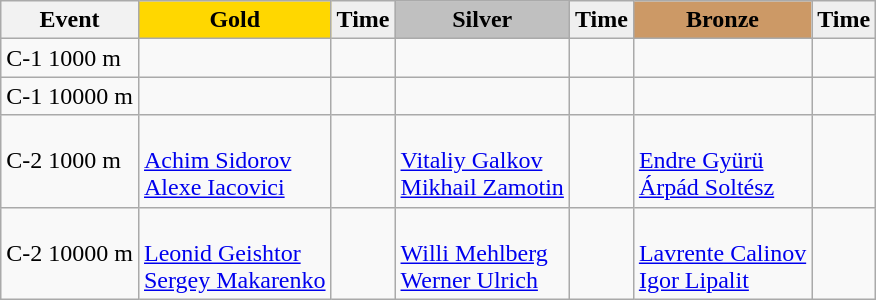<table class="wikitable">
<tr>
<th>Event</th>
<td align=center bgcolor="gold"><strong>Gold</strong></td>
<td align=center bgcolor="EFEFEF"><strong>Time</strong></td>
<td align=center bgcolor="silver"><strong>Silver</strong></td>
<td align=center bgcolor="EFEFEF"><strong>Time</strong></td>
<td align=center bgcolor="CC9966"><strong>Bronze</strong></td>
<td align=center bgcolor="EFEFEF"><strong>Time</strong></td>
</tr>
<tr>
<td>C-1 1000 m</td>
<td></td>
<td></td>
<td></td>
<td></td>
<td></td>
<td></td>
</tr>
<tr>
<td>C-1 10000 m</td>
<td></td>
<td></td>
<td></td>
<td></td>
<td></td>
<td></td>
</tr>
<tr>
<td>C-2 1000 m</td>
<td><br><a href='#'>Achim Sidorov</a><br><a href='#'>Alexe Iacovici</a></td>
<td></td>
<td><br><a href='#'>Vitaliy Galkov</a><br><a href='#'>Mikhail Zamotin</a></td>
<td></td>
<td><br><a href='#'>Endre Gyürü</a><br><a href='#'>Árpád Soltész</a></td>
<td></td>
</tr>
<tr>
<td>C-2 10000 m</td>
<td><br><a href='#'>Leonid Geishtor</a><br><a href='#'>Sergey Makarenko</a></td>
<td></td>
<td><br><a href='#'>Willi Mehlberg</a><br><a href='#'>Werner Ulrich</a></td>
<td></td>
<td><br><a href='#'>Lavrente Calinov</a><br><a href='#'>Igor Lipalit</a></td>
<td></td>
</tr>
</table>
